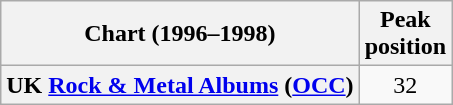<table class="wikitable sortable plainrowheaders" style="text-align:center">
<tr>
<th scope="col">Chart (1996–1998)</th>
<th scope="col">Peak<br>position</th>
</tr>
<tr>
<th scope="row">UK <a href='#'>Rock & Metal Albums</a> (<a href='#'>OCC</a>)</th>
<td align="center">32</td>
</tr>
</table>
